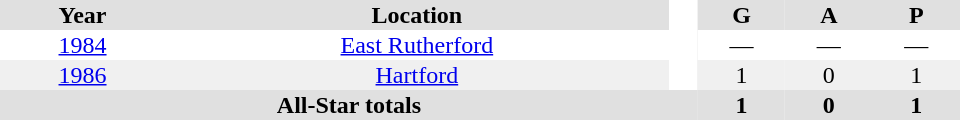<table border="0" cellpadding="1" cellspacing="0" style="text-align:center; width:40em">
<tr ALIGN="center" bgcolor="#e0e0e0">
<th>Year</th>
<th>Location</th>
<th rowspan="99" bgcolor="#ffffff"> </th>
<th>G</th>
<th>A</th>
<th>P</th>
</tr>
<tr>
<td><a href='#'>1984</a></td>
<td><a href='#'>East Rutherford</a></td>
<td>—</td>
<td>—</td>
<td>—</td>
</tr>
<tr bgcolor="#f0f0f0">
<td><a href='#'>1986</a></td>
<td><a href='#'>Hartford</a></td>
<td>1</td>
<td>0</td>
<td>1</td>
</tr>
<tr bgcolor="#e0e0e0">
<th colspan=3>All-Star totals</th>
<th>1</th>
<th>0</th>
<th>1</th>
</tr>
</table>
